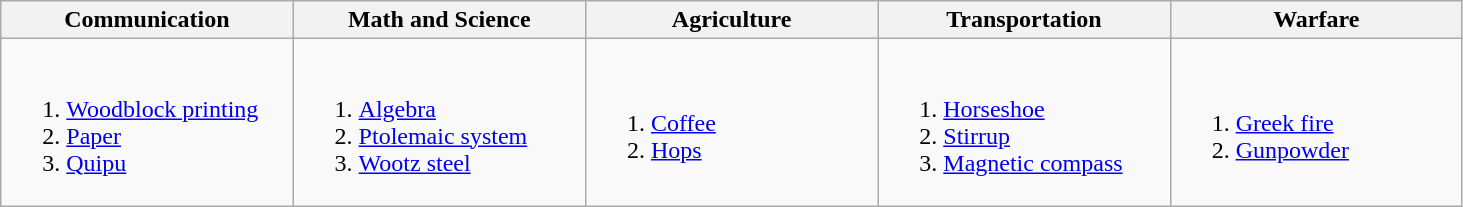<table class="wikitable">
<tr>
<th style="width:18%;text-align:center;">Communication</th>
<th style="width:18%;text-align:center;">Math and Science</th>
<th style="width:18%;text-align:center;">Agriculture</th>
<th style="width:18%;text-align:center;">Transportation</th>
<th style="width:18%;text-align:center;">Warfare</th>
</tr>
<tr style=  style="vertical-align:top; text-align:left;">
<td><br><ol><li><a href='#'>Woodblock printing</a></li><li><a href='#'>Paper</a></li><li><a href='#'>Quipu</a></li></ol></td>
<td><br><ol><li><a href='#'>Algebra</a></li><li><a href='#'>Ptolemaic system</a></li><li><a href='#'>Wootz steel</a></li></ol></td>
<td><br><ol><li><a href='#'>Coffee</a></li><li><a href='#'>Hops</a></li></ol></td>
<td><br><ol><li><a href='#'>Horseshoe</a></li><li><a href='#'>Stirrup</a></li><li><a href='#'>Magnetic compass</a></li></ol></td>
<td><br><ol><li><a href='#'>Greek fire</a> </li><li><a href='#'>Gunpowder</a></li></ol></td>
</tr>
</table>
